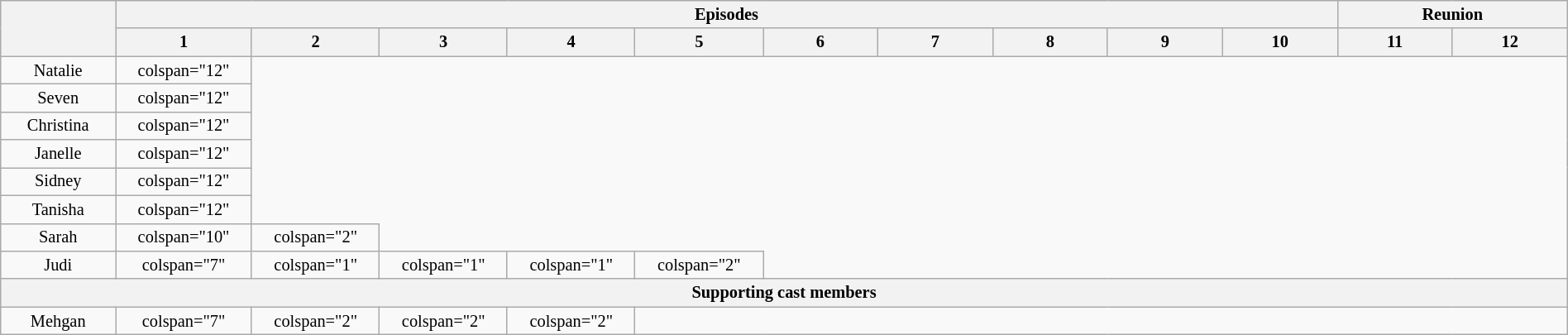<table class="wikitable plainrowheaders" style="text-align:center; font-size:85%; width:100%">
<tr>
<th scope="col" rowspan="2" style="width:5%;"></th>
<th scope="col" colspan="10">Episodes</th>
<th scope="col" colspan="2">Reunion</th>
</tr>
<tr>
<th style="width:5%;">1</th>
<th style="width:5%;">2</th>
<th style="width:5%;">3</th>
<th style="width:5%;">4</th>
<th style="width:5%;">5</th>
<th style="width:5%;">6</th>
<th style="width:5%;">7</th>
<th style="width:5%;">8</th>
<th style="width:5%;">9</th>
<th style="width:5%;">10</th>
<th style="width:5%;">11</th>
<th style="width:5%;">12</th>
</tr>
<tr>
<td scope="row">Natalie</td>
<td>colspan="12" </td>
</tr>
<tr>
<td scope="row">Seven</td>
<td>colspan="12" </td>
</tr>
<tr>
<td scope="row">Christina</td>
<td>colspan="12" </td>
</tr>
<tr>
<td scope="row">Janelle</td>
<td>colspan="12" </td>
</tr>
<tr>
<td scope="row">Sidney</td>
<td>colspan="12" </td>
</tr>
<tr>
<td scope="row">Tanisha</td>
<td>colspan="12" </td>
</tr>
<tr>
<td scope="row">Sarah</td>
<td>colspan="10" </td>
<td>colspan="2" </td>
</tr>
<tr>
<td scope="row">Judi</td>
<td>colspan="7" </td>
<td>colspan="1" </td>
<td>colspan="1" </td>
<td>colspan="1" </td>
<td>colspan="2" </td>
</tr>
<tr>
<th colspan="13">Supporting cast members</th>
</tr>
<tr>
<td scope="row">Mehgan</td>
<td>colspan="7" </td>
<td>colspan="2" </td>
<td>colspan="2" </td>
<td>colspan="2" </td>
</tr>
</table>
